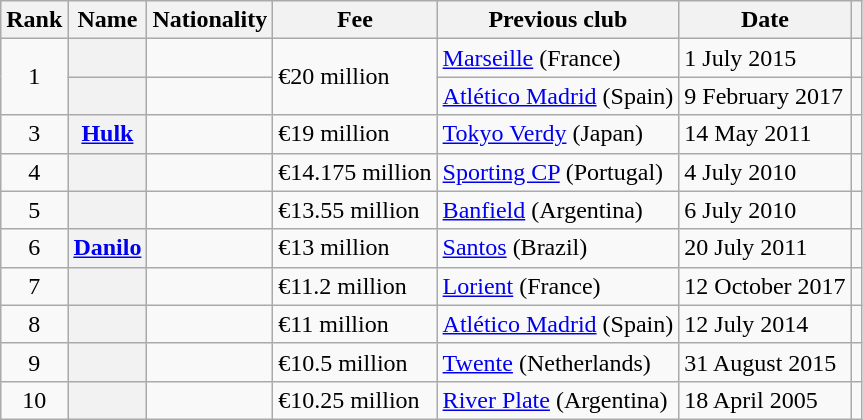<table class="wikitable sortable plainrowheaders">
<tr>
<th scope="col">Rank</th>
<th scope="col">Name</th>
<th scope="col">Nationality</th>
<th scope="col">Fee</th>
<th scope="col">Previous club</th>
<th scope="col">Date</th>
<th scope="col" class="unsortable"></th>
</tr>
<tr>
<td align="center" rowspan="2">1</td>
<th scope="row"></th>
<td></td>
<td rowspan="2">€20 million</td>
<td><a href='#'>Marseille</a> (France)</td>
<td>1 July 2015</td>
<td style="text-align:center;"></td>
</tr>
<tr>
<th scope="row"></th>
<td></td>
<td><a href='#'>Atlético Madrid</a> (Spain)</td>
<td>9 February 2017</td>
<td style="text-align:center;"></td>
</tr>
<tr>
<td align="center">3</td>
<th scope="row"><a href='#'>Hulk</a></th>
<td></td>
<td>€19 million</td>
<td><a href='#'>Tokyo Verdy</a> (Japan)</td>
<td>14 May 2011</td>
<td style="text-align:center;"></td>
</tr>
<tr>
<td align="center">4</td>
<th scope="row"></th>
<td></td>
<td>€14.175 million</td>
<td><a href='#'>Sporting CP</a> (Portugal)</td>
<td>4 July 2010</td>
<td style="text-align:center;"></td>
</tr>
<tr>
<td align="center">5</td>
<th scope="row"></th>
<td></td>
<td>€13.55 million</td>
<td><a href='#'>Banfield</a> (Argentina)</td>
<td>6 July 2010</td>
<td style="text-align:center;"></td>
</tr>
<tr>
<td align="center">6</td>
<th scope="row"><a href='#'>Danilo</a></th>
<td></td>
<td>€13 million</td>
<td><a href='#'>Santos</a> (Brazil)</td>
<td>20 July 2011</td>
<td style="text-align:center;"></td>
</tr>
<tr>
<td align="center">7</td>
<th scope="row"></th>
<td></td>
<td>€11.2 million</td>
<td><a href='#'>Lorient</a> (France)</td>
<td>12 October 2017</td>
<td style="text-align:center;"></td>
</tr>
<tr>
<td align="center">8</td>
<th scope="row"></th>
<td></td>
<td>€11 million</td>
<td><a href='#'>Atlético Madrid</a> (Spain)</td>
<td>12 July 2014</td>
<td style="text-align:center;"></td>
</tr>
<tr>
<td align="center">9</td>
<th scope="row"></th>
<td></td>
<td>€10.5 million</td>
<td><a href='#'>Twente</a> (Netherlands)</td>
<td>31 August 2015</td>
<td style="text-align:center;"></td>
</tr>
<tr>
<td align="center">10</td>
<th scope="row"></th>
<td></td>
<td>€10.25 million</td>
<td><a href='#'>River Plate</a> (Argentina)</td>
<td>18 April 2005</td>
<td style="text-align:center;"></td>
</tr>
</table>
